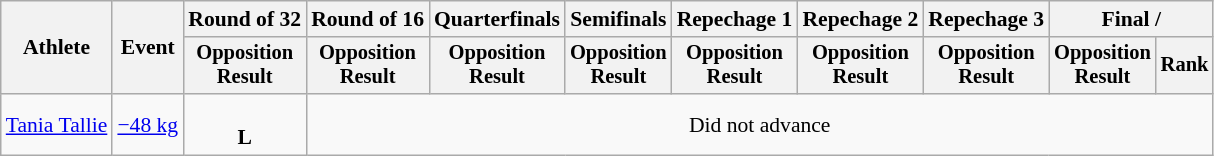<table class="wikitable" style="font-size:90%">
<tr>
<th rowspan="2">Athlete</th>
<th rowspan="2">Event</th>
<th>Round of 32</th>
<th>Round of 16</th>
<th>Quarterfinals</th>
<th>Semifinals</th>
<th>Repechage 1</th>
<th>Repechage 2</th>
<th>Repechage 3</th>
<th colspan=2>Final / </th>
</tr>
<tr style="font-size:95%">
<th>Opposition<br>Result</th>
<th>Opposition<br>Result</th>
<th>Opposition<br>Result</th>
<th>Opposition<br>Result</th>
<th>Opposition<br>Result</th>
<th>Opposition<br>Result</th>
<th>Opposition<br>Result</th>
<th>Opposition<br>Result</th>
<th>Rank</th>
</tr>
<tr align=center>
<td align=left><a href='#'>Tania Tallie</a></td>
<td align=left><a href='#'>−48 kg</a></td>
<td><br><strong>L</strong></td>
<td colspan=9>Did not advance</td>
</tr>
</table>
